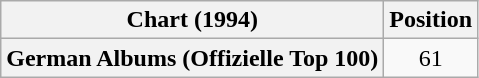<table class="wikitable plainrowheaders" style="text-align:center">
<tr>
<th scope="col">Chart (1994)</th>
<th scope="col">Position</th>
</tr>
<tr>
<th scope="row">German Albums (Offizielle Top 100)</th>
<td>61</td>
</tr>
</table>
